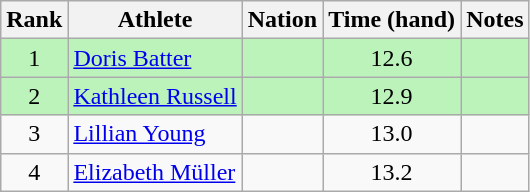<table class="wikitable sortable" style="text-align:center">
<tr>
<th>Rank</th>
<th>Athlete</th>
<th>Nation</th>
<th>Time (hand)</th>
<th>Notes</th>
</tr>
<tr bgcolor=#bbf3bb>
<td>1</td>
<td align=left><a href='#'>Doris Batter</a></td>
<td align=left></td>
<td>12.6</td>
<td></td>
</tr>
<tr bgcolor=#bbf3bb>
<td>2</td>
<td align=left><a href='#'>Kathleen Russell</a></td>
<td align=left></td>
<td>12.9</td>
<td></td>
</tr>
<tr>
<td>3</td>
<td align=left><a href='#'>Lillian Young</a></td>
<td align=left></td>
<td>13.0</td>
<td></td>
</tr>
<tr>
<td>4</td>
<td align=left><a href='#'>Elizabeth Müller</a></td>
<td align=left></td>
<td>13.2</td>
<td></td>
</tr>
</table>
